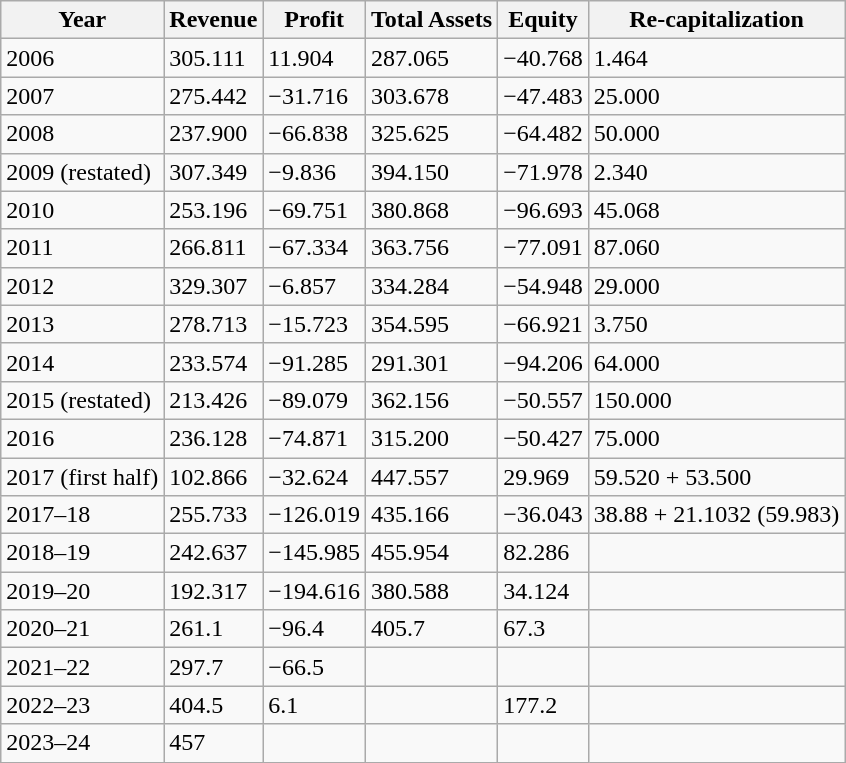<table class="wikitable" style="text-align:left;">
<tr>
<th>Year</th>
<th>Revenue</th>
<th>Profit</th>
<th>Total Assets</th>
<th>Equity</th>
<th>Re-capitalization</th>
</tr>
<tr>
<td>2006</td>
<td> 305.111</td>
<td> 11.904</td>
<td> 287.065</td>
<td> −40.768</td>
<td> 1.464</td>
</tr>
<tr>
<td>2007</td>
<td> 275.442</td>
<td> −31.716</td>
<td> 303.678</td>
<td> −47.483</td>
<td> 25.000</td>
</tr>
<tr>
<td>2008</td>
<td> 237.900</td>
<td> −66.838</td>
<td> 325.625</td>
<td> −64.482</td>
<td> 50.000</td>
</tr>
<tr>
<td>2009 (restated)</td>
<td> 307.349</td>
<td> −9.836</td>
<td> 394.150</td>
<td> −71.978</td>
<td> 2.340</td>
</tr>
<tr>
<td>2010</td>
<td> 253.196</td>
<td> −69.751</td>
<td> 380.868</td>
<td> −96.693</td>
<td> 45.068</td>
</tr>
<tr>
<td>2011</td>
<td> 266.811</td>
<td> −67.334</td>
<td> 363.756</td>
<td> −77.091</td>
<td> 87.060</td>
</tr>
<tr>
<td>2012</td>
<td> 329.307</td>
<td> −6.857</td>
<td> 334.284</td>
<td> −54.948</td>
<td> 29.000</td>
</tr>
<tr>
<td>2013</td>
<td> 278.713</td>
<td> −15.723</td>
<td> 354.595</td>
<td> −66.921</td>
<td> 3.750</td>
</tr>
<tr>
<td>2014</td>
<td> 233.574</td>
<td> −91.285</td>
<td> 291.301</td>
<td> −94.206</td>
<td> 64.000</td>
</tr>
<tr>
<td>2015 (restated)</td>
<td> 213.426</td>
<td> −89.079</td>
<td> 362.156</td>
<td> −50.557</td>
<td> 150.000</td>
</tr>
<tr>
<td>2016</td>
<td> 236.128</td>
<td> −74.871</td>
<td> 315.200</td>
<td> −50.427</td>
<td> 75.000</td>
</tr>
<tr>
<td>2017 (first half)</td>
<td> 102.866</td>
<td> −32.624</td>
<td> 447.557</td>
<td> 29.969</td>
<td> 59.520 + 53.500</td>
</tr>
<tr>
<td>2017–18</td>
<td> 255.733</td>
<td> −126.019</td>
<td> 435.166</td>
<td>  −36.043</td>
<td> 38.88 + 21.1032 (59.983)</td>
</tr>
<tr>
<td>2018–19</td>
<td> 242.637</td>
<td> −145.985</td>
<td> 455.954</td>
<td> 82.286</td>
<td></td>
</tr>
<tr>
<td>2019–20</td>
<td> 192.317</td>
<td> −194.616</td>
<td> 380.588</td>
<td> 34.124</td>
<td></td>
</tr>
<tr>
<td>2020–21</td>
<td> 261.1</td>
<td> −96.4</td>
<td> 405.7</td>
<td> 67.3</td>
<td></td>
</tr>
<tr>
<td>2021–22</td>
<td> 297.7</td>
<td> −66.5</td>
<td></td>
<td></td>
<td></td>
</tr>
<tr>
<td>2022–23</td>
<td> 404.5</td>
<td>6.1</td>
<td></td>
<td>177.2</td>
<td></td>
</tr>
<tr>
<td>2023–24</td>
<td> 457</td>
<td></td>
<td></td>
<td></td>
<td></td>
</tr>
</table>
